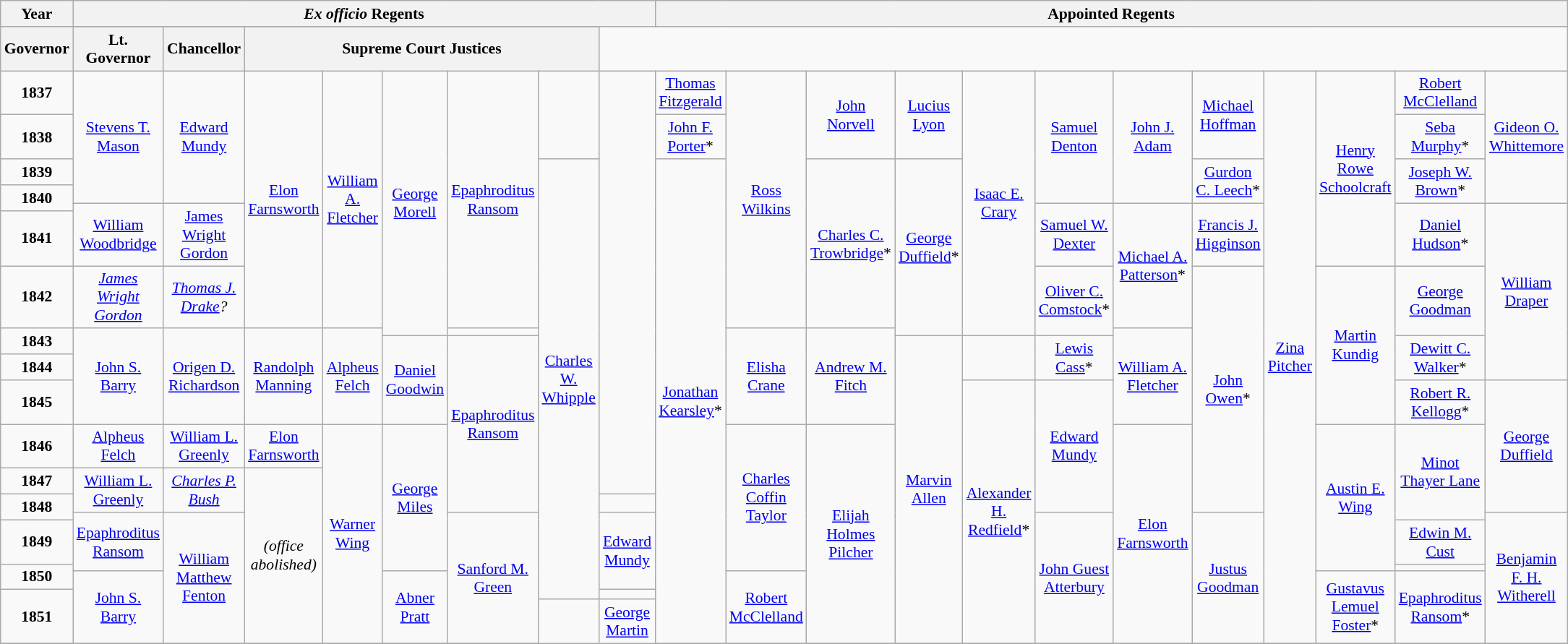<table class=wikitable style="text-align:center; font-size: 90%;">
<tr>
<th rowspan=2>Year</th>
<th colspan=8><em>Ex officio</em> Regents</th>
<th colspan=12 rowspan=2>Appointed Regents</th>
</tr>
<tr>
</tr>
<tr>
<th>Governor</th>
<th>Lt. Governor</th>
<th>Chancellor</th>
<th colspan=5>Supreme Court Justices</th>
</tr>
<tr>
<td rowspan=2><strong>1837</strong></td>
<td rowspan=7 ><a href='#'>Stevens T. Mason</a></td>
<td rowspan=7 ><a href='#'>Edward Mundy</a></td>
<td rowspan=11><a href='#'>Elon Farnsworth</a></td>
<td rowspan=11><a href='#'>William A. Fletcher</a></td>
<td rowspan=13><a href='#'>George Morell</a></td>
<td rowspan=11><a href='#'>Epaphroditus Ransom</a></td>
<td rowspan=3></td>
<td rowspan=22></td>
<td><a href='#'>Thomas Fitzgerald</a></td>
<td rowspan=11><a href='#'>Ross Wilkins</a></td>
<td rowspan=5><a href='#'>John Norvell</a></td>
<td rowspan=5><a href='#'>Lucius Lyon</a></td>
<td rowspan=13><a href='#'>Isaac E. Crary</a></td>
<td rowspan=7><a href='#'>Samuel Denton</a></td>
<td rowspan=7><a href='#'>John J. Adam</a></td>
<td rowspan=3><a href='#'>Michael Hoffman</a></td>
<td rowspan=30><a href='#'>Zina Pitcher</a></td>
<td rowspan=9><a href='#'>Henry Rowe Schoolcraft</a></td>
<td rowspan=1><a href='#'>Robert McClelland</a></td>
<td rowspan=7><a href='#'>Gideon O. Whittemore</a></td>
</tr>
<tr>
<td rowspan=2><a href='#'>John F. Porter</a>*</td>
<td rowspan=4><a href='#'>Seba Murphy</a>*</td>
</tr>
<tr>
<td rowspan=2><strong>1838</strong></td>
</tr>
<tr>
<td rowspan=26><a href='#'>Charles W. Whipple</a></td>
<td rowspan=27><a href='#'>Jonathan Kearsley</a>*</td>
<td rowspan=4><a href='#'>Gurdon C. Leech</a>*</td>
</tr>
<tr>
<td rowspan=2><strong>1839</strong></td>
</tr>
<tr>
<td rowspan=6><a href='#'>Charles C. Trowbridge</a>*</td>
<td rowspan=8><a href='#'>George Duffield</a>*</td>
<td rowspan=2><a href='#'>Joseph W. Brown</a>*</td>
</tr>
<tr>
<td rowspan=2><strong>1840</strong></td>
</tr>
<tr>
<td rowspan=2 ><a href='#'>William Woodbridge</a></td>
<td rowspan=2 ><a href='#'>James Wright Gordon</a></td>
<td rowspan=2><a href='#'>Samuel W. Dexter</a></td>
<td rowspan=4><a href='#'>Michael A. Patterson</a>*</td>
<td rowspan=2><a href='#'>Francis J. Higginson</a></td>
<td rowspan=2><a href='#'>Daniel Hudson</a>*</td>
<td rowspan=8><a href='#'>William Draper</a></td>
</tr>
<tr>
<td rowspan=2><strong>1841</strong></td>
</tr>
<tr>
<td rowspan=2 ><em><a href='#'>James Wright Gordon</a></em></td>
<td rowspan=2 ><em><a href='#'>Thomas J. Drake</a>?</em></td>
<td rowspan=4><a href='#'>Oliver C. Comstock</a>*</td>
<td rowspan=14><a href='#'>John Owen</a>*</td>
<td rowspan=8><a href='#'>Martin Kundig</a></td>
<td rowspan=4><a href='#'>George Goodman</a></td>
</tr>
<tr>
<td rowspan=2><strong>1842</strong></td>
</tr>
<tr>
<td rowspan=8 ><a href='#'>John S. Barry</a></td>
<td rowspan=8 ><a href='#'>Origen D. Richardson</a></td>
<td rowspan=8><a href='#'>Randolph Manning</a></td>
<td rowspan=6><a href='#'>Alpheus Felch</a></td>
<td rowspan=2></td>
<td rowspan=8><a href='#'>Elisha Crane</a></td>
<td rowspan=8><a href='#'>Andrew M. Fitch</a></td>
<td rowspan=8><a href='#'>William A. Fletcher</a></td>
</tr>
<tr>
<td rowspan=2><strong>1843</strong></td>
</tr>
<tr>
<td rowspan=6><a href='#'>Daniel Goodwin</a></td>
<td rowspan=10><a href='#'>Epaphroditus Ransom</a></td>
<td rowspan=17><a href='#'>Marvin Allen</a></td>
<td rowspan=2></td>
<td rowspan=2><a href='#'>Lewis Cass</a>*</td>
<td rowspan=2><a href='#'>Dewitt C. Walker</a>*</td>
</tr>
<tr>
<td rowspan=2><strong>1844</strong></td>
</tr>
<tr>
<td rowspan=15><a href='#'>Alexander H. Redfield</a>*</td>
<td rowspan=8><a href='#'>Edward Mundy</a></td>
<td rowspan=2><a href='#'>Robert R. Kellogg</a>*</td>
<td rowspan=8><a href='#'>George Duffield</a></td>
</tr>
<tr>
<td rowspan=2><strong>1845</strong></td>
</tr>
<tr>
<td rowspan=13><a href='#'>Warner Wing</a></td>
<td rowspan=10><a href='#'>Austin E. Wing</a></td>
<td rowspan=8><a href='#'>Minot Thayer Lane</a></td>
</tr>
<tr>
<td rowspan=2><strong>1846</strong></td>
</tr>
<tr>
<td rowspan=2 ><a href='#'>Alpheus Felch</a></td>
<td rowspan=2 ><a href='#'>William L. Greenly</a></td>
<td rowspan=1><a href='#'>Elon Farnsworth</a></td>
<td rowspan=8><a href='#'>George Miles</a></td>
<td rowspan=8><a href='#'>Charles Coffin Taylor</a></td>
<td rowspan=11><a href='#'>Elijah Holmes Pilcher</a></td>
<td rowspan=11><a href='#'>Elon Farnsworth</a></td>
</tr>
<tr>
<td rowspan=2><strong>1847</strong></td>
<td rowspan=10><em>(office abolished)</em></td>
</tr>
<tr>
<td rowspan=2 ><a href='#'>William L. Greenly</a></td>
<td rowspan=2 ><em><a href='#'>Charles P. Bush</a></em></td>
</tr>
<tr>
<td rowspan=2><strong>1848</strong></td>
</tr>
<tr>
<td rowspan=4 ><a href='#'>Epaphroditus Ransom</a></td>
<td rowspan=7 ><a href='#'>William Matthew Fenton</a></td>
<td rowspan=7><a href='#'>Sanford M. Green</a></td>
<td rowspan=5><a href='#'>Edward Mundy</a></td>
<td rowspan=7><a href='#'>John Guest Atterbury</a></td>
<td rowspan=7><a href='#'>Justus Goodman</a></td>
<td rowspan=7><a href='#'>Benjamin F. H. Witherell</a></td>
</tr>
<tr>
<td rowspan=2><strong>1849</strong></td>
</tr>
<tr>
<td><a href='#'>Edwin M. Cust</a></td>
</tr>
<tr>
<td rowspan=2><strong>1850</strong></td>
<td></td>
</tr>
<tr>
<td rowspan=3 ><a href='#'>John S. Barry</a></td>
<td rowspan=3><a href='#'>Abner Pratt</a></td>
<td rowspan=3><a href='#'>Robert McClelland</a></td>
<td rowspan=3><a href='#'>Gustavus Lemuel Foster</a>*</td>
<td rowspan=3><a href='#'>Epaphroditus Ransom</a>*</td>
</tr>
<tr>
<td rowspan=2><strong>1851</strong></td>
</tr>
<tr>
<td rowspan=2></td>
<td rowspan=2><a href='#'>George Martin</a></td>
</tr>
<tr>
</tr>
</table>
